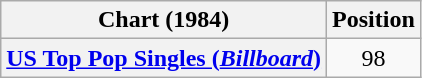<table class="wikitable sortable plainrowheaders">
<tr>
<th align="left">Chart (1984)</th>
<th align="center">Position</th>
</tr>
<tr>
<th scope="row"><a href='#'>US Top Pop Singles (<em>Billboard</em>)</a></th>
<td align="center">98</td>
</tr>
</table>
